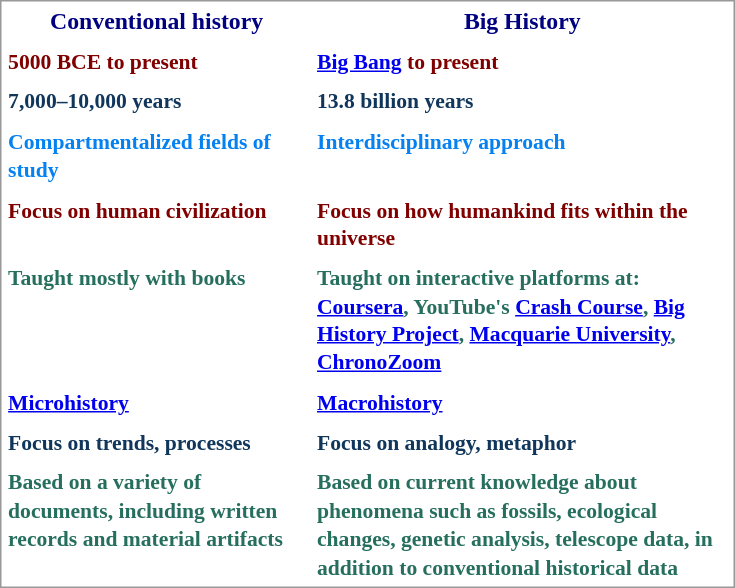<table style="float:right; width:34em; font-weight:bold; border:solid 1px #999; font-size:.9em; line-height:1.3em; margin:0 0 1em 1em;" cellpadding="4" cellspacing="0">
<tr style="text-align:center; color:navy; font-size:1.1em; vertical-align:top;">
<td>Conventional history</td>
<td>Big History</td>
</tr>
<tr style="color:maroon; vertical-align:top;">
<td>5000 BCE to present</td>
<td><a href='#'>Big Bang</a> to present</td>
</tr>
<tr style="color:#10365b; vertical-align:top;">
<td>7,000–10,000 years</td>
<td>13.8 billion years</td>
</tr>
<tr style="color:#0581f1; vertical-align:top;">
<td>Compartmentalized fields of study</td>
<td>Interdisciplinary approach</td>
</tr>
<tr style="color:maroon; vertical-align:top;">
<td>Focus on human civilization</td>
<td>Focus on how humankind fits within the universe</td>
</tr>
<tr style="color:#266f5e; vertical-align:top;">
<td>Taught mostly with books</td>
<td>Taught on interactive platforms at: <a href='#'>Coursera</a>, YouTube's <a href='#'>Crash Course</a>, <a href='#'>Big History Project</a>, <a href='#'>Macquarie University</a>, <a href='#'>ChronoZoom</a></td>
</tr>
<tr style="color:#630c75; vertical-align:top;">
<td><a href='#'>Microhistory</a></td>
<td><a href='#'>Macrohistory</a></td>
</tr>
<tr style="color:#10365b; vertical-align:top;">
<td>Focus on trends, processes</td>
<td>Focus on analogy, metaphor</td>
</tr>
<tr style="color:#266f5e; vertical-align:top;">
<td>Based on a variety of documents, including written records and material artifacts</td>
<td>Based on current knowledge about phenomena such as fossils, ecological changes, genetic analysis, telescope data, in addition to conventional historical data</td>
</tr>
</table>
